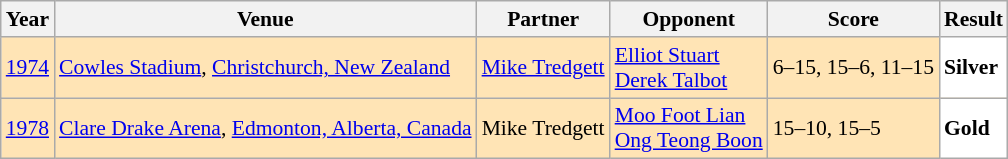<table class="sortable wikitable" style="font-size: 90%;">
<tr>
<th>Year</th>
<th>Venue</th>
<th>Partner</th>
<th>Opponent</th>
<th>Score</th>
<th>Result</th>
</tr>
<tr style="background:#FFE4B5">
<td align="center"><a href='#'>1974</a></td>
<td align="left"><a href='#'>Cowles Stadium</a>, <a href='#'>Christchurch, New Zealand</a></td>
<td align="left"> <a href='#'>Mike Tredgett</a></td>
<td align="left"> <a href='#'>Elliot Stuart</a><br> <a href='#'>Derek Talbot</a></td>
<td align="left">6–15, 15–6, 11–15</td>
<td style="text-align:left; background: white"> <strong>Silver</strong></td>
</tr>
<tr style="background:#FFE4B5">
<td align="center"><a href='#'>1978</a></td>
<td align="left"><a href='#'>Clare Drake Arena</a>, <a href='#'>Edmonton, Alberta, Canada</a></td>
<td align="left"> Mike Tredgett</td>
<td align="left"> <a href='#'>Moo Foot Lian</a><br> <a href='#'>Ong Teong Boon</a></td>
<td align="left">15–10, 15–5</td>
<td style="text-align:left; background:white"> <strong>Gold</strong></td>
</tr>
</table>
